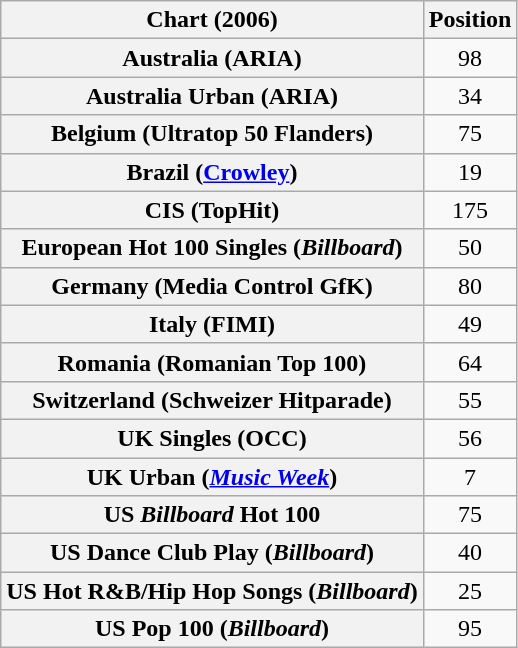<table class="wikitable sortable plainrowheaders" style="text-align:center">
<tr>
<th scope="col">Chart (2006)</th>
<th scope="col">Position</th>
</tr>
<tr>
<th scope="row">Australia (ARIA)</th>
<td>98</td>
</tr>
<tr>
<th scope="row">Australia Urban (ARIA)</th>
<td>34</td>
</tr>
<tr>
<th scope="row">Belgium (Ultratop 50 Flanders)</th>
<td>75</td>
</tr>
<tr>
<th scope="row">Brazil (<a href='#'>Crowley</a>)</th>
<td>19</td>
</tr>
<tr>
<th scope="row">CIS (TopHit)</th>
<td>175</td>
</tr>
<tr>
<th scope="row">European Hot 100 Singles (<em>Billboard</em>)</th>
<td>50</td>
</tr>
<tr>
<th scope="row">Germany (Media Control GfK)</th>
<td>80</td>
</tr>
<tr>
<th scope="row">Italy (FIMI)</th>
<td>49</td>
</tr>
<tr>
<th scope="row">Romania (Romanian Top 100)</th>
<td>64</td>
</tr>
<tr>
<th scope="row">Switzerland (Schweizer Hitparade)</th>
<td>55</td>
</tr>
<tr>
<th scope="row">UK Singles (OCC)</th>
<td>56</td>
</tr>
<tr>
<th scope="row">UK Urban (<em><a href='#'>Music Week</a></em>)</th>
<td>7</td>
</tr>
<tr>
<th scope="row">US <em>Billboard</em> Hot 100</th>
<td>75</td>
</tr>
<tr>
<th scope="row">US Dance Club Play (<em>Billboard</em>)</th>
<td>40</td>
</tr>
<tr>
<th scope="row">US Hot R&B/Hip Hop Songs (<em>Billboard</em>)</th>
<td>25</td>
</tr>
<tr>
<th scope="row">US Pop 100 (<em>Billboard</em>)</th>
<td>95</td>
</tr>
</table>
